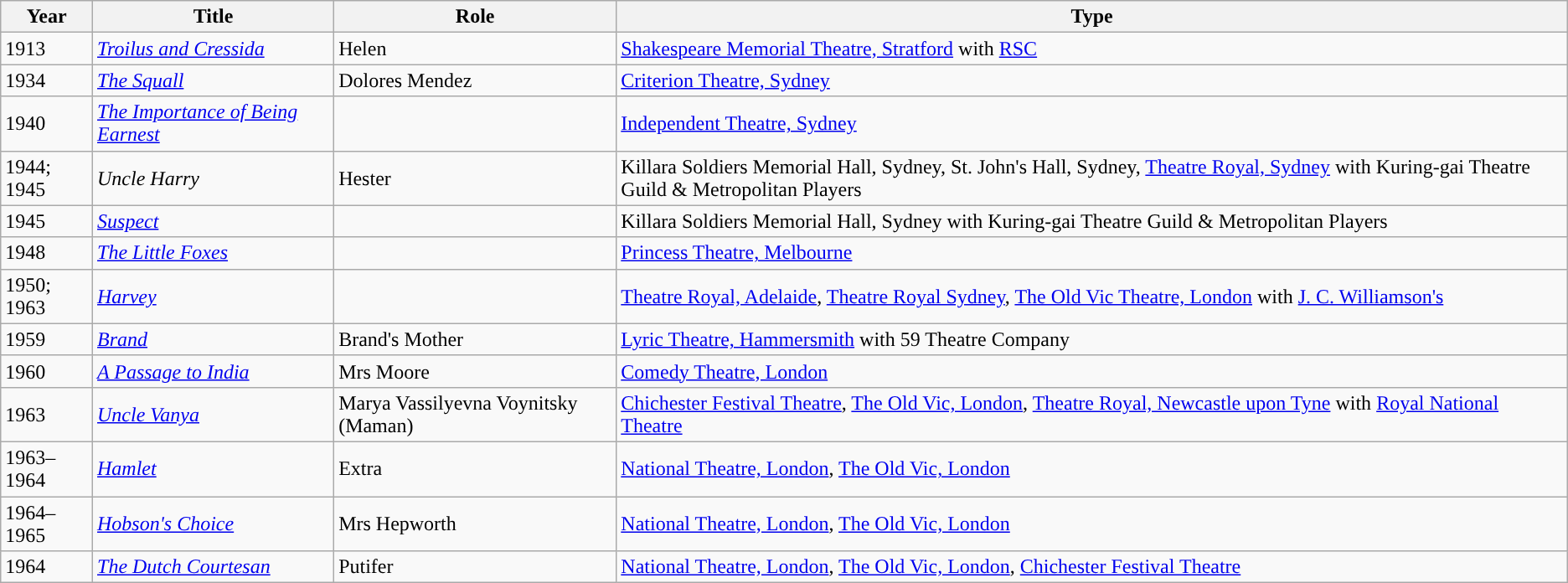<table class="wikitable">
<tr>
<th>Year</th>
<th>Title</th>
<th>Role</th>
<th>Type</th>
</tr>
<tr>
<td>1913</td>
<td><em><a href='#'>Troilus and Cressida</a></em></td>
<td>Helen</td>
<td><a href='#'>Shakespeare Memorial Theatre, Stratford</a> with <a href='#'>RSC</a></td>
</tr>
<tr>
<td>1934</td>
<td><em><a href='#'>The Squall</a></em></td>
<td>Dolores Mendez</td>
<td><a href='#'>Criterion Theatre, Sydney</a></td>
</tr>
<tr>
<td>1940</td>
<td><em><a href='#'>The Importance of Being Earnest</a></em></td>
<td></td>
<td><a href='#'>Independent Theatre, Sydney</a></td>
</tr>
<tr>
<td>1944; 1945</td>
<td><em>Uncle Harry</em></td>
<td>Hester</td>
<td>Killara Soldiers Memorial Hall, Sydney, St. John's Hall, Sydney, <a href='#'>Theatre Royal, Sydney</a> with Kuring-gai Theatre Guild & Metropolitan Players</td>
</tr>
<tr>
<td>1945</td>
<td><em><a href='#'>Suspect</a></em></td>
<td></td>
<td>Killara Soldiers Memorial Hall, Sydney with Kuring-gai Theatre Guild & Metropolitan Players</td>
</tr>
<tr>
<td>1948</td>
<td><em><a href='#'>The Little Foxes</a></em></td>
<td></td>
<td><a href='#'>Princess Theatre, Melbourne</a></td>
</tr>
<tr>
<td>1950; 1963</td>
<td><em><a href='#'>Harvey</a></em></td>
<td></td>
<td><a href='#'>Theatre Royal, Adelaide</a>, <a href='#'>Theatre Royal Sydney</a>, <a href='#'>The Old Vic Theatre, London</a> with <a href='#'>J. C. Williamson's</a></td>
</tr>
<tr>
<td>1959</td>
<td><em><a href='#'>Brand</a></em></td>
<td>Brand's Mother</td>
<td><a href='#'>Lyric Theatre, Hammersmith</a> with 59 Theatre Company</td>
</tr>
<tr>
<td>1960</td>
<td><em><a href='#'>A Passage to India</a></em></td>
<td>Mrs Moore</td>
<td><a href='#'>Comedy Theatre, London</a></td>
</tr>
<tr>
<td>1963</td>
<td><em><a href='#'>Uncle Vanya</a></em></td>
<td>Marya Vassilyevna Voynitsky (Maman)</td>
<td><a href='#'>Chichester Festival Theatre</a>, <a href='#'>The Old Vic, London</a>, <a href='#'>Theatre Royal, Newcastle upon Tyne</a> with <a href='#'>Royal National Theatre</a></td>
</tr>
<tr>
<td>1963–1964</td>
<td><em><a href='#'>Hamlet</a></em></td>
<td>Extra</td>
<td><a href='#'>National Theatre, London</a>, <a href='#'>The Old Vic, London</a></td>
</tr>
<tr>
<td>1964–1965</td>
<td><em><a href='#'>Hobson's Choice</a></em></td>
<td>Mrs Hepworth</td>
<td><a href='#'>National Theatre, London</a>, <a href='#'>The Old Vic, London</a></td>
</tr>
<tr>
<td>1964</td>
<td><em><a href='#'>The Dutch Courtesan</a></em></td>
<td>Putifer</td>
<td><a href='#'>National Theatre, London</a>, <a href='#'>The Old Vic, London</a>, <a href='#'>Chichester Festival Theatre</a></td>
</tr>
</table>
